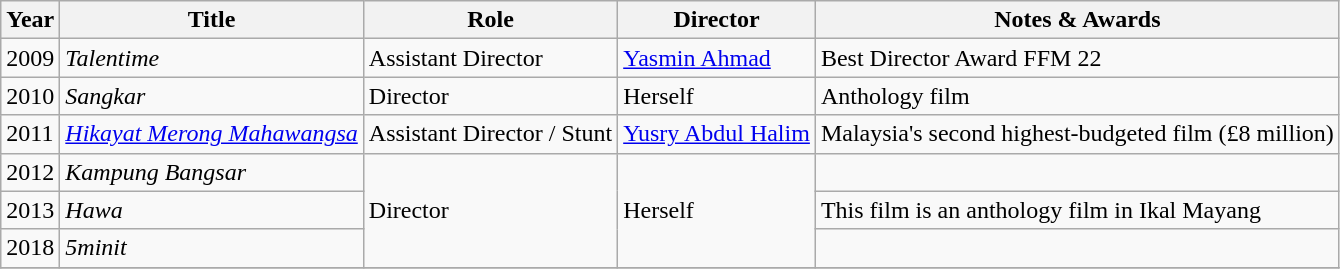<table class="wikitable">
<tr>
<th>Year</th>
<th>Title</th>
<th>Role</th>
<th>Director</th>
<th>Notes & Awards</th>
</tr>
<tr>
<td>2009</td>
<td><em>Talentime</em></td>
<td>Assistant Director</td>
<td><a href='#'>Yasmin Ahmad</a></td>
<td>Best Director Award FFM 22</td>
</tr>
<tr>
<td>2010</td>
<td><em>Sangkar</em></td>
<td>Director</td>
<td>Herself</td>
<td>Anthology film</td>
</tr>
<tr>
<td>2011</td>
<td><em><a href='#'>Hikayat Merong Mahawangsa</a></em></td>
<td>Assistant Director / Stunt</td>
<td><a href='#'>Yusry Abdul Halim</a></td>
<td>Malaysia's second highest-budgeted film (£8 million)</td>
</tr>
<tr>
<td>2012</td>
<td><em>Kampung Bangsar</em></td>
<td rowspan="3">Director</td>
<td rowspan="3">Herself</td>
<td></td>
</tr>
<tr>
<td>2013</td>
<td><em>Hawa</em></td>
<td>This film is an anthology film in Ikal Mayang</td>
</tr>
<tr>
<td>2018</td>
<td><em>5minit</em></td>
<td></td>
</tr>
<tr>
</tr>
</table>
